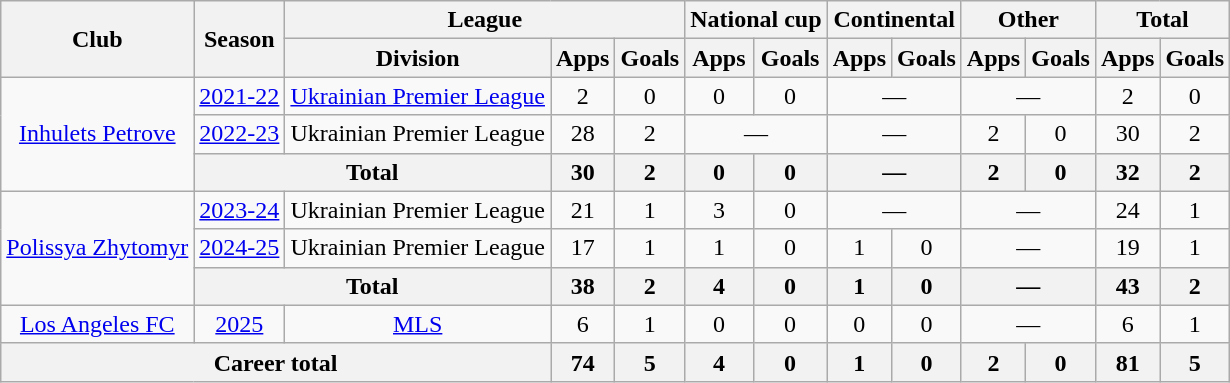<table class="wikitable" style="text-align: center">
<tr>
<th rowspan="2">Club</th>
<th rowspan="2">Season</th>
<th colspan="3">League</th>
<th colspan="2">National cup</th>
<th colspan="2">Continental</th>
<th colspan="2">Other</th>
<th colspan="2">Total</th>
</tr>
<tr>
<th>Division</th>
<th>Apps</th>
<th>Goals</th>
<th>Apps</th>
<th>Goals</th>
<th>Apps</th>
<th>Goals</th>
<th>Apps</th>
<th>Goals</th>
<th>Apps</th>
<th>Goals</th>
</tr>
<tr>
<td rowspan="3"><a href='#'>Inhulets Petrove</a></td>
<td><a href='#'>2021-22</a></td>
<td><a href='#'>Ukrainian Premier League</a></td>
<td>2</td>
<td>0</td>
<td>0</td>
<td>0</td>
<td colspan="2">—</td>
<td colspan="2">—</td>
<td>2</td>
<td>0</td>
</tr>
<tr>
<td><a href='#'>2022-23</a></td>
<td>Ukrainian Premier League</td>
<td>28</td>
<td>2</td>
<td colspan="2">—</td>
<td colspan="2">—</td>
<td>2</td>
<td>0</td>
<td>30</td>
<td>2</td>
</tr>
<tr>
<th colspan="2">Total</th>
<th>30</th>
<th>2</th>
<th>0</th>
<th>0</th>
<th colspan="2">—</th>
<th>2</th>
<th>0</th>
<th>32</th>
<th>2</th>
</tr>
<tr>
<td rowspan="3"><a href='#'>Polissya Zhytomyr</a></td>
<td><a href='#'>2023-24</a></td>
<td>Ukrainian Premier League</td>
<td>21</td>
<td>1</td>
<td>3</td>
<td>0</td>
<td colspan="2">—</td>
<td colspan="2">—</td>
<td>24</td>
<td>1</td>
</tr>
<tr>
<td><a href='#'>2024-25</a></td>
<td>Ukrainian Premier League</td>
<td>17</td>
<td>1</td>
<td>1</td>
<td>0</td>
<td>1</td>
<td>0</td>
<td colspan="2">—</td>
<td>19</td>
<td>1</td>
</tr>
<tr>
<th colspan="2">Total</th>
<th>38</th>
<th>2</th>
<th>4</th>
<th>0</th>
<th>1</th>
<th>0</th>
<th colspan="2">—</th>
<th>43</th>
<th>2</th>
</tr>
<tr>
<td><a href='#'>Los Angeles FC</a></td>
<td><a href='#'>2025</a></td>
<td><a href='#'>MLS</a></td>
<td>6</td>
<td>1</td>
<td>0</td>
<td>0</td>
<td>0</td>
<td>0</td>
<td colspan="2">—</td>
<td>6</td>
<td>1</td>
</tr>
<tr>
<th colspan="3">Career total</th>
<th>74</th>
<th>5</th>
<th>4</th>
<th>0</th>
<th>1</th>
<th>0</th>
<th>2</th>
<th>0</th>
<th>81</th>
<th>5</th>
</tr>
</table>
